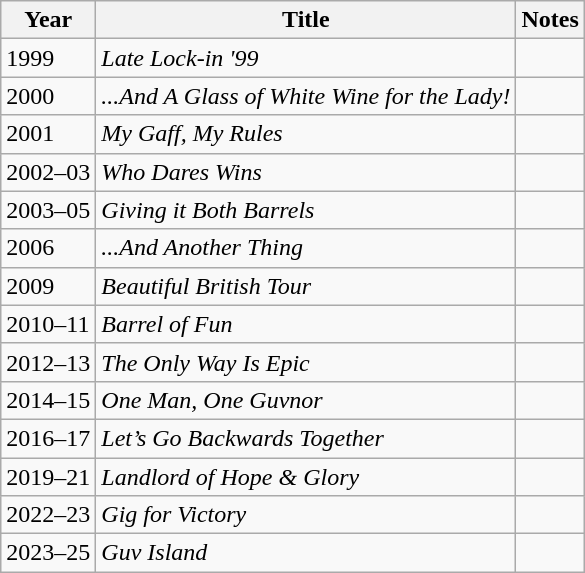<table class="wikitable">
<tr>
<th>Year</th>
<th>Title</th>
<th>Notes</th>
</tr>
<tr>
<td>1999</td>
<td><em>Late Lock-in '99</em></td>
<td></td>
</tr>
<tr>
<td>2000</td>
<td><em>...And A Glass of White Wine for the Lady!</em></td>
<td></td>
</tr>
<tr>
<td>2001</td>
<td><em>My Gaff, My Rules</em></td>
<td></td>
</tr>
<tr>
<td>2002–03</td>
<td><em>Who Dares Wins</em></td>
<td></td>
</tr>
<tr>
<td>2003–05</td>
<td><em>Giving it Both Barrels</em></td>
<td></td>
</tr>
<tr>
<td>2006</td>
<td><em>...And Another Thing</em></td>
<td></td>
</tr>
<tr>
<td>2009</td>
<td><em>Beautiful British Tour</em></td>
<td></td>
</tr>
<tr>
<td>2010–11</td>
<td><em>Barrel of Fun</em></td>
<td></td>
</tr>
<tr>
<td>2012–13</td>
<td><em>The Only Way Is Epic</em></td>
<td></td>
</tr>
<tr>
<td>2014–15</td>
<td><em>One Man, One Guvnor</em></td>
<td></td>
</tr>
<tr>
<td>2016–17</td>
<td><em>Let’s Go Backwards Together</em></td>
<td></td>
</tr>
<tr>
<td>2019–21</td>
<td><em>Landlord of Hope & Glory</em></td>
<td></td>
</tr>
<tr>
<td>2022–23</td>
<td><em>Gig for Victory</em></td>
<td></td>
</tr>
<tr>
<td>2023–25</td>
<td><em>Guv Island</em></td>
<td></td>
</tr>
</table>
